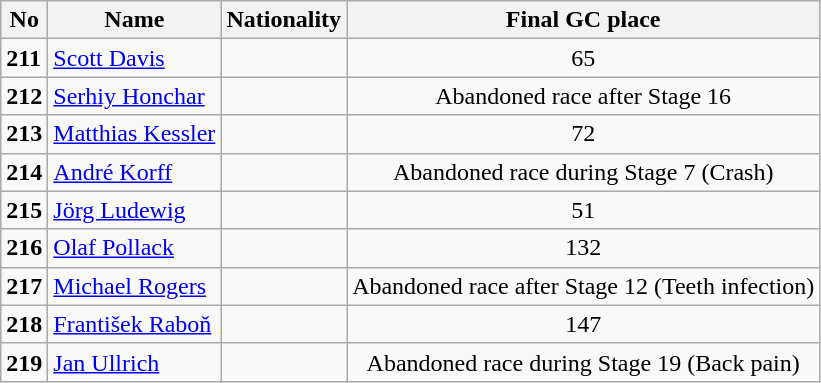<table class="wikitable">
<tr>
<th>No</th>
<th>Name</th>
<th>Nationality</th>
<th>Final GC place</th>
</tr>
<tr --->
<td><strong>211</strong></td>
<td><a href='#'>Scott Davis</a></td>
<td></td>
<td align="center">65</td>
</tr>
<tr --->
<td><strong>212</strong></td>
<td><a href='#'>Serhiy Honchar</a></td>
<td></td>
<td align="center">Abandoned race after Stage 16</td>
</tr>
<tr --->
<td><strong>213</strong></td>
<td><a href='#'>Matthias Kessler</a></td>
<td></td>
<td align="center">72</td>
</tr>
<tr --->
<td><strong>214</strong></td>
<td><a href='#'>André Korff</a></td>
<td></td>
<td align="center">Abandoned race during Stage 7 (Crash)</td>
</tr>
<tr --->
<td><strong>215</strong></td>
<td><a href='#'>Jörg Ludewig</a></td>
<td></td>
<td align="center">51</td>
</tr>
<tr --->
<td><strong>216</strong></td>
<td><a href='#'>Olaf Pollack</a></td>
<td></td>
<td align="center">132</td>
</tr>
<tr --->
<td><strong>217</strong></td>
<td><a href='#'>Michael Rogers</a></td>
<td></td>
<td align="center">Abandoned race after Stage 12 (Teeth infection)</td>
</tr>
<tr --->
<td><strong>218</strong></td>
<td><a href='#'>František Raboň</a></td>
<td></td>
<td align="center">147</td>
</tr>
<tr --->
<td><strong>219</strong></td>
<td><a href='#'>Jan Ullrich</a></td>
<td></td>
<td align="center">Abandoned race during Stage 19 (Back pain)</td>
</tr>
</table>
